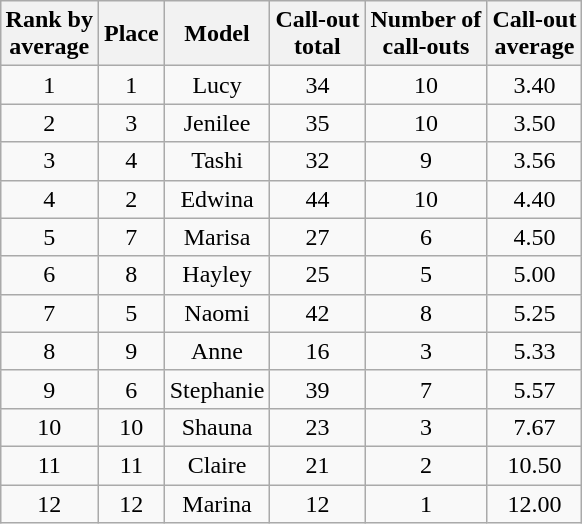<table class="wikitable sortable" style="margin:auto; text-align:center; white-space:nowrap">
<tr>
<th>Rank by<br>average</th>
<th>Place</th>
<th>Model</th>
<th>Call-out<br>total</th>
<th>Number of<br>call-outs</th>
<th>Call-out<br>average</th>
</tr>
<tr>
<td>1</td>
<td>1</td>
<td>Lucy</td>
<td>34</td>
<td>10</td>
<td>3.40</td>
</tr>
<tr>
<td>2</td>
<td>3</td>
<td>Jenilee</td>
<td>35</td>
<td>10</td>
<td>3.50</td>
</tr>
<tr>
<td>3</td>
<td>4</td>
<td>Tashi</td>
<td>32</td>
<td>9</td>
<td>3.56</td>
</tr>
<tr>
<td>4</td>
<td>2</td>
<td>Edwina</td>
<td>44</td>
<td>10</td>
<td>4.40</td>
</tr>
<tr>
<td>5</td>
<td>7</td>
<td>Marisa</td>
<td>27</td>
<td>6</td>
<td>4.50</td>
</tr>
<tr>
<td>6</td>
<td>8</td>
<td>Hayley</td>
<td>25</td>
<td>5</td>
<td>5.00</td>
</tr>
<tr>
<td>7</td>
<td>5</td>
<td>Naomi</td>
<td>42</td>
<td>8</td>
<td>5.25</td>
</tr>
<tr>
<td>8</td>
<td>9</td>
<td>Anne</td>
<td>16</td>
<td>3</td>
<td>5.33</td>
</tr>
<tr>
<td>9</td>
<td>6</td>
<td>Stephanie</td>
<td>39</td>
<td>7</td>
<td>5.57</td>
</tr>
<tr>
<td>10</td>
<td>10</td>
<td>Shauna</td>
<td>23</td>
<td>3</td>
<td>7.67</td>
</tr>
<tr>
<td>11</td>
<td>11</td>
<td>Claire</td>
<td>21</td>
<td>2</td>
<td>10.50</td>
</tr>
<tr>
<td>12</td>
<td>12</td>
<td>Marina</td>
<td>12</td>
<td>1</td>
<td>12.00</td>
</tr>
</table>
